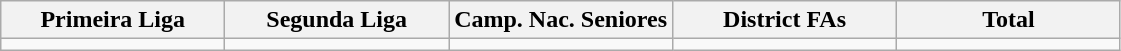<table class="wikitable">
<tr>
<th width="20%">Primeira Liga</th>
<th width="20%">Segunda Liga</th>
<th width="20%">Camp. Nac. Seniores</th>
<th width="20%">District FAs</th>
<th width="20%">Total</th>
</tr>
<tr>
<td></td>
<td></td>
<td></td>
<td></td>
<td></td>
</tr>
</table>
